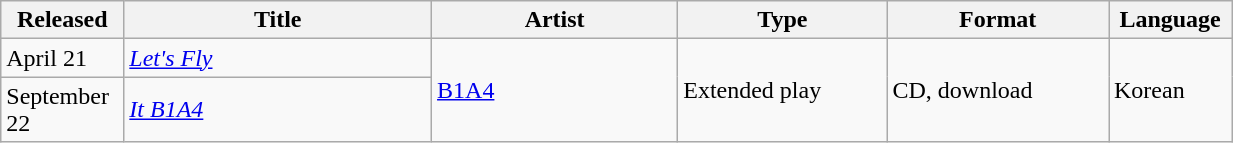<table class="wikitable sortable" align="left center" style="width:65%;">
<tr>
<th style="width:10%;">Released</th>
<th style="width:25%;">Title</th>
<th style="width:20%;">Artist</th>
<th style="width:17%;">Type</th>
<th style="width:18%;">Format</th>
<th style="width:15%;">Language</th>
</tr>
<tr>
<td>April 21</td>
<td><em><a href='#'>Let's Fly</a></em></td>
<td rowspan="2"><a href='#'>B1A4</a></td>
<td rowspan="2">Extended play</td>
<td rowspan="2">CD, download</td>
<td rowspan="2">Korean</td>
</tr>
<tr>
<td>September 22</td>
<td><em><a href='#'>It B1A4</a></em></td>
</tr>
</table>
